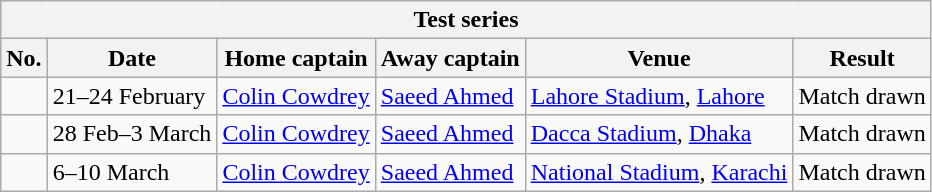<table class="wikitable">
<tr>
<th colspan="9">Test series</th>
</tr>
<tr>
<th>No.</th>
<th>Date</th>
<th>Home captain</th>
<th>Away captain</th>
<th>Venue</th>
<th>Result</th>
</tr>
<tr>
<td></td>
<td>21–24 February</td>
<td><a href='#'>Colin Cowdrey</a></td>
<td><a href='#'>Saeed Ahmed</a></td>
<td><a href='#'>Lahore Stadium</a>, <a href='#'>Lahore</a></td>
<td>Match drawn</td>
</tr>
<tr>
<td></td>
<td>28 Feb–3 March</td>
<td><a href='#'>Colin Cowdrey</a></td>
<td><a href='#'>Saeed Ahmed</a></td>
<td><a href='#'>Dacca Stadium</a>, <a href='#'>Dhaka</a></td>
<td>Match drawn</td>
</tr>
<tr>
<td></td>
<td>6–10 March</td>
<td><a href='#'>Colin Cowdrey</a></td>
<td><a href='#'>Saeed Ahmed</a></td>
<td><a href='#'>National Stadium</a>, <a href='#'>Karachi</a></td>
<td>Match drawn</td>
</tr>
</table>
